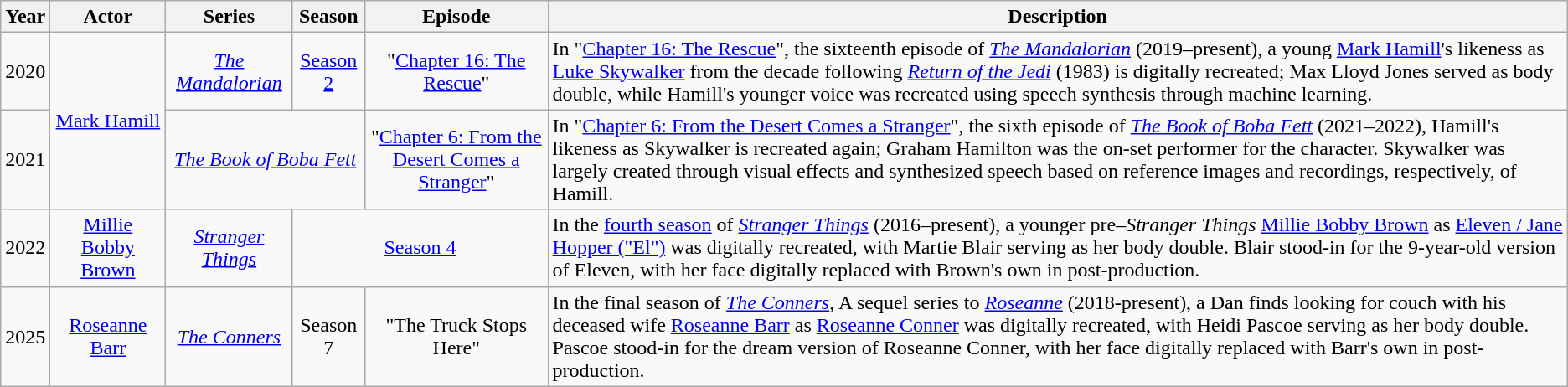<table class="wikitable sortable">
<tr>
<th scope="col">Year</th>
<th scope="col">Actor</th>
<th scope="col">Series</th>
<th scope="col">Season</th>
<th scope="col">Episode</th>
<th scope="col" class="unsortable" style="white-space:nowrap">Description</th>
</tr>
<tr>
<td align="center">2020</td>
<td rowspan="2" align="center"><a href='#'>Mark Hamill</a></td>
<td align="center"><em><a href='#'>The Mandalorian</a></em></td>
<td align="center"><a href='#'>Season 2</a></td>
<td align="center">"<a href='#'>Chapter 16: The Rescue</a>"</td>
<td>In "<a href='#'>Chapter 16: The Rescue</a>", the sixteenth episode of <em><a href='#'>The Mandalorian</a></em> (2019–present), a young <a href='#'>Mark Hamill</a>'s likeness as <a href='#'>Luke Skywalker</a> from the decade following <em><a href='#'>Return of the Jedi</a></em> (1983) is digitally recreated; Max Lloyd Jones served as body double, while Hamill's younger voice was recreated using speech synthesis through machine learning.</td>
</tr>
<tr>
<td align="center">2021</td>
<td colspan="2" align="center"><em><a href='#'>The Book of Boba Fett</a></em></td>
<td align="center">"<a href='#'>Chapter 6: From the Desert Comes a Stranger</a>"</td>
<td>In "<a href='#'>Chapter 6: From the Desert Comes a Stranger</a>", the sixth episode of <em><a href='#'>The Book of Boba Fett</a></em> (2021–2022), Hamill's likeness as Skywalker is recreated again; Graham Hamilton was the on-set performer for the character. Skywalker was largely created through visual effects and synthesized speech based on reference images and recordings, respectively, of Hamill.</td>
</tr>
<tr>
<td align="center">2022</td>
<td align="center"><a href='#'>Millie Bobby Brown</a></td>
<td align="center"><em><a href='#'>Stranger Things</a></em></td>
<td colspan="2" align="center"><a href='#'>Season 4</a></td>
<td>In the <a href='#'>fourth season</a> of <em><a href='#'>Stranger Things</a></em> (2016–present), a younger pre–<em>Stranger Things</em> <a href='#'>Millie Bobby Brown</a> as <a href='#'>Eleven / Jane Hopper ("El")</a> was digitally recreated, with Martie Blair serving as her body double. Blair stood-in for the 9-year-old version of Eleven, with her face digitally replaced with Brown's own in post-production.</td>
</tr>
<tr>
<td align="center">2025</td>
<td rowspan="2" align="center"><a href='#'>Roseanne Barr</a></td>
<td align="center"><em><a href='#'>The Conners</a></em></td>
<td align="center">Season 7</td>
<td align="center">"The Truck Stops Here"</td>
<td>In the final season of <em><a href='#'>The Conners</a></em>, A sequel series to <em><a href='#'>Roseanne</a></em> (2018-present), a Dan finds looking for couch with his deceased wife <a href='#'>Roseanne Barr</a> as <a href='#'>Roseanne Conner</a> was digitally recreated, with Heidi Pascoe serving as her body double. Pascoe stood-in for the dream version of Roseanne Conner, with her face digitally replaced with Barr's own in post-production.</td>
</tr>
</table>
